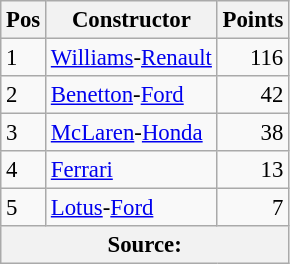<table class="wikitable" style="font-size: 95%;">
<tr>
<th>Pos</th>
<th>Constructor</th>
<th>Points</th>
</tr>
<tr>
<td>1</td>
<td> <a href='#'>Williams</a>-<a href='#'>Renault</a></td>
<td align="right">116</td>
</tr>
<tr>
<td>2</td>
<td> <a href='#'>Benetton</a>-<a href='#'>Ford</a></td>
<td align="right">42</td>
</tr>
<tr>
<td>3</td>
<td> <a href='#'>McLaren</a>-<a href='#'>Honda</a></td>
<td align="right">38</td>
</tr>
<tr>
<td>4</td>
<td> <a href='#'>Ferrari</a></td>
<td align="right">13</td>
</tr>
<tr>
<td>5</td>
<td> <a href='#'>Lotus</a>-<a href='#'>Ford</a></td>
<td align="right">7</td>
</tr>
<tr>
<th colspan=4>Source: </th>
</tr>
</table>
